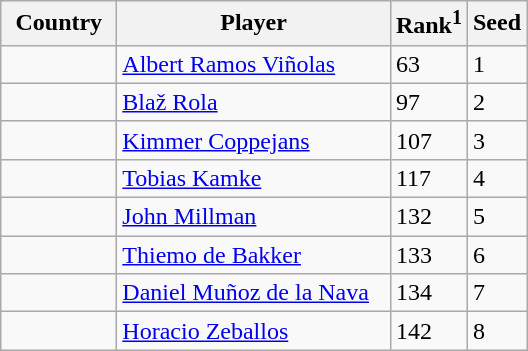<table class="sortable wikitable">
<tr>
<th width="70">Country</th>
<th width="175">Player</th>
<th>Rank<sup>1</sup></th>
<th>Seed</th>
</tr>
<tr>
<td></td>
<td><a href='#'>Albert Ramos Viñolas</a></td>
<td>63</td>
<td>1</td>
</tr>
<tr>
<td></td>
<td><a href='#'>Blaž Rola</a></td>
<td>97</td>
<td>2</td>
</tr>
<tr>
<td></td>
<td><a href='#'>Kimmer Coppejans</a></td>
<td>107</td>
<td>3</td>
</tr>
<tr>
<td></td>
<td><a href='#'>Tobias Kamke</a></td>
<td>117</td>
<td>4</td>
</tr>
<tr>
<td></td>
<td><a href='#'>John Millman</a></td>
<td>132</td>
<td>5</td>
</tr>
<tr>
<td></td>
<td><a href='#'>Thiemo de Bakker</a></td>
<td>133</td>
<td>6</td>
</tr>
<tr>
<td></td>
<td><a href='#'>Daniel Muñoz de la Nava</a></td>
<td>134</td>
<td>7</td>
</tr>
<tr>
<td></td>
<td><a href='#'>Horacio Zeballos</a></td>
<td>142</td>
<td>8</td>
</tr>
</table>
